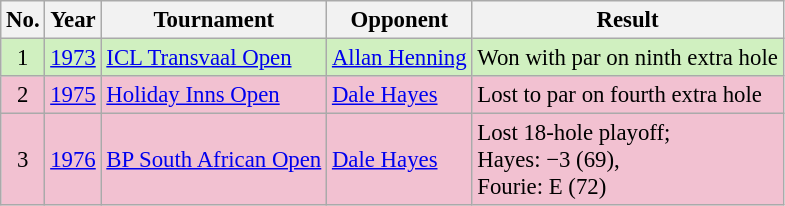<table class="wikitable" style="font-size:95%;">
<tr>
<th>No.</th>
<th>Year</th>
<th>Tournament</th>
<th>Opponent</th>
<th>Result</th>
</tr>
<tr style="background:#D0F0C0;">
<td align=center>1</td>
<td><a href='#'>1973</a></td>
<td><a href='#'>ICL Transvaal Open</a></td>
<td> <a href='#'>Allan Henning</a></td>
<td>Won with par on ninth extra hole</td>
</tr>
<tr style="background:#F2C1D1;">
<td align=center>2</td>
<td><a href='#'>1975</a></td>
<td><a href='#'>Holiday Inns Open</a></td>
<td> <a href='#'>Dale Hayes</a></td>
<td>Lost to par on fourth extra hole</td>
</tr>
<tr style="background:#F2C1D1;">
<td align=center>3</td>
<td><a href='#'>1976</a></td>
<td><a href='#'>BP South African Open</a></td>
<td> <a href='#'>Dale Hayes</a></td>
<td>Lost 18-hole playoff;<br>Hayes: −3 (69),<br>Fourie: E (72)</td>
</tr>
</table>
